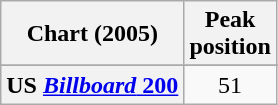<table class="wikitable sortable plainrowheaders">
<tr>
<th scope="col">Chart (2005)</th>
<th scope="col">Peak<br>position</th>
</tr>
<tr>
</tr>
<tr>
<th scope="row">US <a href='#'><em>Billboard</em> 200</a></th>
<td align="center">51</td>
</tr>
</table>
